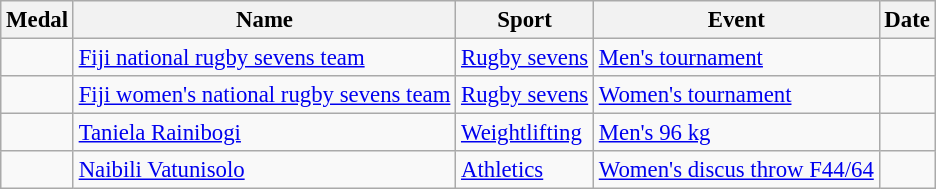<table class="wikitable sortable" style="font-size: 95%;">
<tr>
<th>Medal</th>
<th>Name</th>
<th>Sport</th>
<th>Event</th>
<th>Date</th>
</tr>
<tr>
<td></td>
<td><a href='#'>Fiji national rugby sevens team</a><br></td>
<td><a href='#'>Rugby sevens</a></td>
<td><a href='#'>Men's tournament</a></td>
<td></td>
</tr>
<tr>
<td></td>
<td><a href='#'>Fiji women's national rugby sevens team</a><br></td>
<td><a href='#'>Rugby sevens</a></td>
<td><a href='#'>Women's tournament</a></td>
<td></td>
</tr>
<tr>
<td></td>
<td><a href='#'>Taniela Rainibogi</a></td>
<td><a href='#'>Weightlifting</a></td>
<td><a href='#'>Men's 96 kg</a></td>
<td></td>
</tr>
<tr>
<td></td>
<td><a href='#'>Naibili Vatunisolo</a></td>
<td><a href='#'>Athletics</a></td>
<td><a href='#'>Women's discus throw F44/64</a></td>
<td></td>
</tr>
</table>
